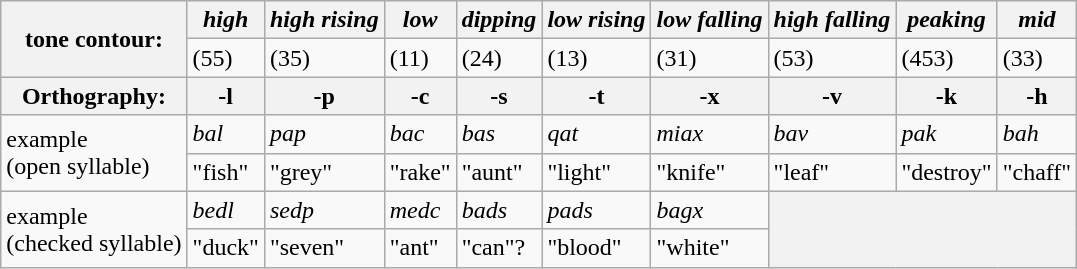<table class="wikitable">
<tr>
<th rowspan=2>tone contour:</th>
<th><em>high</em></th>
<th><em>high rising</em></th>
<th><em>low</em></th>
<th><em>dipping</em></th>
<th><em>low rising</em></th>
<th><em>low falling</em></th>
<th><em>high falling</em></th>
<th><em>peaking</em></th>
<th><em>mid</em></th>
</tr>
<tr>
<td> (55)</td>
<td> (35)</td>
<td> (11)</td>
<td> (24)</td>
<td> (13)</td>
<td> (31)</td>
<td> (53)</td>
<td> (453)</td>
<td> (33)</td>
</tr>
<tr>
<th>Orthography:</th>
<th>-l</th>
<th>-p</th>
<th>-c</th>
<th>-s</th>
<th>-t</th>
<th>-x</th>
<th>-v</th>
<th>-k</th>
<th>-h</th>
</tr>
<tr>
<td rowspan=2>example<br>(open syllable)</td>
<td><em>bal</em></td>
<td><em>pap</em></td>
<td><em>bac</em></td>
<td><em>bas</em></td>
<td><em>qat</em></td>
<td><em>miax</em></td>
<td><em>bav</em></td>
<td><em>pak</em></td>
<td><em>bah</em></td>
</tr>
<tr>
<td>"fish"</td>
<td>"grey"</td>
<td>"rake"</td>
<td>"aunt"</td>
<td>"light"</td>
<td>"knife"</td>
<td>"leaf"</td>
<td>"destroy"</td>
<td>"chaff"</td>
</tr>
<tr>
<td rowspan=2>example<br>(checked syllable)</td>
<td><em>bedl</em></td>
<td><em>sedp</em></td>
<td><em>medc</em></td>
<td><em>bads</em></td>
<td><em>pads</em></td>
<td><em>bagx</em></td>
<th colspan=3 rowspan=2></th>
</tr>
<tr>
<td>"duck"</td>
<td>"seven"</td>
<td>"ant"</td>
<td>"can"?</td>
<td>"blood"</td>
<td>"white"</td>
</tr>
</table>
